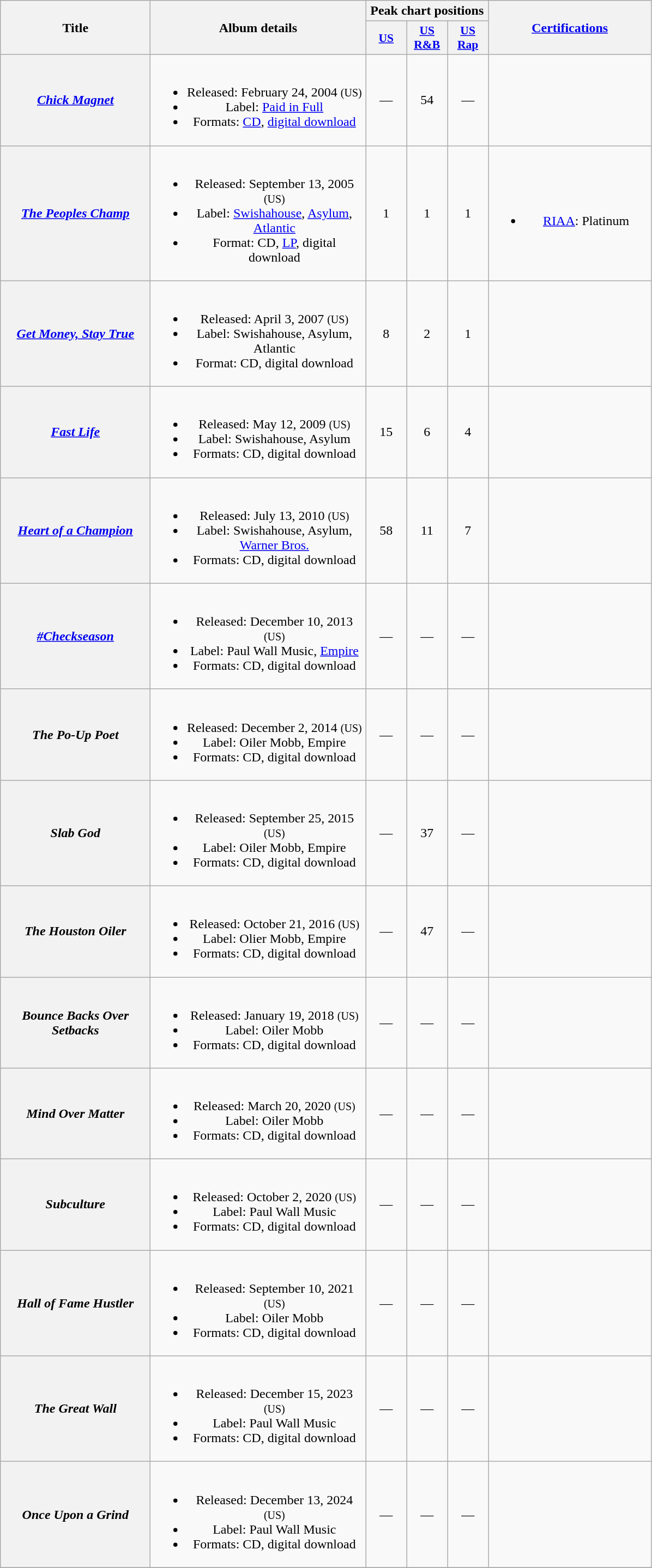<table class="wikitable plainrowheaders" style="text-align:center;">
<tr>
<th scope="col" rowspan="2" style="width:11em;">Title</th>
<th scope="col" rowspan="2" style="width:16em;">Album details</th>
<th scope="col" colspan="3">Peak chart positions</th>
<th scope="col" rowspan="2" style="width:12em;"><a href='#'>Certifications</a></th>
</tr>
<tr>
<th scope="col" style="width:3em;font-size:90%;"><a href='#'>US</a><br></th>
<th scope="col" style="width:3em;font-size:90%;"><a href='#'>US<br>R&B</a><br></th>
<th scope="col" style="width:3em;font-size:90%;"><a href='#'>US Rap</a><br></th>
</tr>
<tr>
<th scope="row"><em><a href='#'>Chick Magnet</a></em></th>
<td><br><ul><li>Released: February 24, 2004 <small>(US)</small></li><li>Label: <a href='#'>Paid in Full</a></li><li>Formats: <a href='#'>CD</a>, <a href='#'>digital download</a></li></ul></td>
<td>—</td>
<td>54</td>
<td>—</td>
<td></td>
</tr>
<tr>
<th scope="row"><em><a href='#'>The Peoples Champ</a></em></th>
<td><br><ul><li>Released: September 13, 2005 <small>(US)</small></li><li>Label: <a href='#'>Swishahouse</a>, <a href='#'>Asylum</a>, <a href='#'>Atlantic</a></li><li>Format: CD, <a href='#'>LP</a>, digital download</li></ul></td>
<td>1</td>
<td>1</td>
<td>1</td>
<td><br><ul><li><a href='#'>RIAA</a>: Platinum</li></ul></td>
</tr>
<tr>
<th scope="row"><em><a href='#'>Get Money, Stay True</a></em></th>
<td><br><ul><li>Released: April 3, 2007 <small>(US)</small></li><li>Label: Swishahouse, Asylum, Atlantic</li><li>Format: CD, digital download</li></ul></td>
<td>8</td>
<td>2</td>
<td>1</td>
<td></td>
</tr>
<tr>
<th scope="row"><em><a href='#'>Fast Life</a></em></th>
<td><br><ul><li>Released: May 12, 2009 <small>(US)</small></li><li>Label: Swishahouse, Asylum</li><li>Formats: CD, digital download</li></ul></td>
<td>15</td>
<td>6</td>
<td>4</td>
<td></td>
</tr>
<tr>
<th scope="row"><em><a href='#'>Heart of a Champion</a></em></th>
<td><br><ul><li>Released: July 13, 2010 <small>(US)</small></li><li>Label: Swishahouse, Asylum, <a href='#'>Warner Bros.</a></li><li>Formats: CD, digital download</li></ul></td>
<td>58</td>
<td>11</td>
<td>7</td>
<td></td>
</tr>
<tr>
<th scope="row"><em><a href='#'>#Checkseason</a></em></th>
<td><br><ul><li>Released: December 10, 2013 <small>(US)</small></li><li>Label: Paul Wall Music, <a href='#'>Empire</a></li><li>Formats: CD, digital download</li></ul></td>
<td>—</td>
<td>—</td>
<td>—</td>
<td></td>
</tr>
<tr>
<th scope="row"><em>The Po-Up Poet</em></th>
<td><br><ul><li>Released: December 2, 2014 <small>(US)</small></li><li>Label: Oiler Mobb, Empire</li><li>Formats: CD, digital download</li></ul></td>
<td>—</td>
<td>—</td>
<td>—</td>
<td></td>
</tr>
<tr>
<th scope="row"><em>Slab God</em></th>
<td><br><ul><li>Released: September 25, 2015 <small>(US)</small></li><li>Label: Oiler Mobb, Empire</li><li>Formats: CD, digital download</li></ul></td>
<td>—</td>
<td>37</td>
<td>—</td>
<td></td>
</tr>
<tr>
<th scope="row"><em>The Houston Oiler</em></th>
<td><br><ul><li>Released: October 21, 2016 <small>(US)</small></li><li>Label: Olier Mobb, Empire</li><li>Formats: CD, digital download</li></ul></td>
<td>—</td>
<td>47</td>
<td>—</td>
<td></td>
</tr>
<tr>
<th scope="row"><em>Bounce Backs Over Setbacks</em></th>
<td><br><ul><li>Released: January 19, 2018 <small>(US)</small></li><li>Label: Oiler Mobb</li><li>Formats: CD, digital download</li></ul></td>
<td>—</td>
<td>—</td>
<td>—</td>
<td></td>
</tr>
<tr>
<th scope="row"><em>Mind Over Matter</em></th>
<td><br><ul><li>Released: March 20, 2020 <small>(US)</small></li><li>Label: Oiler Mobb</li><li>Formats: CD, digital download</li></ul></td>
<td>—</td>
<td>—</td>
<td>—</td>
<td></td>
</tr>
<tr>
<th scope="row"><em>Subculture</em></th>
<td><br><ul><li>Released: October 2, 2020 <small>(US)</small></li><li>Label: Paul Wall Music</li><li>Formats: CD, digital download</li></ul></td>
<td>—</td>
<td>—</td>
<td>—</td>
<td></td>
</tr>
<tr>
<th scope="row"><em>Hall of Fame Hustler</em></th>
<td><br><ul><li>Released: September 10, 2021 <small>(US)</small></li><li>Label: Oiler Mobb</li><li>Formats: CD, digital download</li></ul></td>
<td>—</td>
<td>—</td>
<td>—</td>
<td></td>
</tr>
<tr>
<th scope="row"><em>The Great Wall</em></th>
<td><br><ul><li>Released: December 15, 2023 <small>(US)</small></li><li>Label: Paul Wall Music</li><li>Formats: CD, digital download</li></ul></td>
<td>—</td>
<td>—</td>
<td>—</td>
<td></td>
</tr>
<tr>
<th scope="row"><em>Once Upon a Grind</em></th>
<td><br><ul><li>Released: December 13, 2024 <small>(US)</small></li><li>Label: Paul Wall Music</li><li>Formats: CD, digital download</li></ul></td>
<td>—</td>
<td>—</td>
<td>—</td>
<td></td>
</tr>
<tr>
</tr>
</table>
